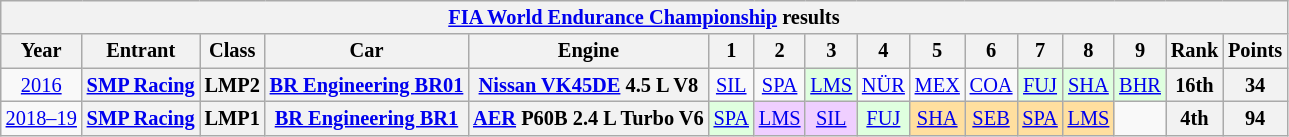<table class="wikitable" style="text-align:center; font-size:85%">
<tr>
<th colspan=45><a href='#'>FIA World Endurance Championship</a> results</th>
</tr>
<tr>
<th>Year</th>
<th>Entrant</th>
<th>Class</th>
<th>Car</th>
<th>Engine</th>
<th>1</th>
<th>2</th>
<th>3</th>
<th>4</th>
<th>5</th>
<th>6</th>
<th>7</th>
<th>8</th>
<th>9</th>
<th>Rank</th>
<th>Points</th>
</tr>
<tr>
<td><a href='#'>2016</a></td>
<th nowrap><a href='#'>SMP Racing</a></th>
<th>LMP2</th>
<th nowrap><a href='#'>BR Engineering BR01</a></th>
<th nowrap><a href='#'>Nissan VK45DE</a> 4.5 L V8</th>
<td><a href='#'>SIL</a></td>
<td><a href='#'>SPA</a></td>
<td style="background:#DFFFDF;"><a href='#'>LMS</a><br></td>
<td><a href='#'>NÜR</a></td>
<td><a href='#'>MEX</a></td>
<td><a href='#'>COA</a></td>
<td style="background:#DFFFDF;"><a href='#'>FUJ</a><br></td>
<td style="background:#DFFFDF;"><a href='#'>SHA</a><br></td>
<td style="background:#DFFFDF;"><a href='#'>BHR</a><br></td>
<th>16th</th>
<th>34</th>
</tr>
<tr>
<td nowrap><a href='#'>2018–19</a></td>
<th nowrap><a href='#'>SMP Racing</a></th>
<th>LMP1</th>
<th nowrap><a href='#'>BR Engineering BR1</a></th>
<th nowrap><a href='#'>AER</a> P60B 2.4 L Turbo V6</th>
<td style="background:#DFFFDF;"><a href='#'>SPA</a><br></td>
<td style="background:#EFCFFF;"><a href='#'>LMS</a><br></td>
<td style="background:#EFCFFF;"><a href='#'>SIL</a><br></td>
<td style="background:#DFFFDF;"><a href='#'>FUJ</a><br></td>
<td style="background:#FFDF9F;"><a href='#'>SHA</a><br></td>
<td style="background:#FFDF9F;"><a href='#'>SEB</a><br></td>
<td style="background:#FFDF9F;"><a href='#'>SPA</a><br></td>
<td style="background:#FFDF9F;"><a href='#'>LMS</a><br></td>
<td></td>
<th>4th</th>
<th>94</th>
</tr>
</table>
